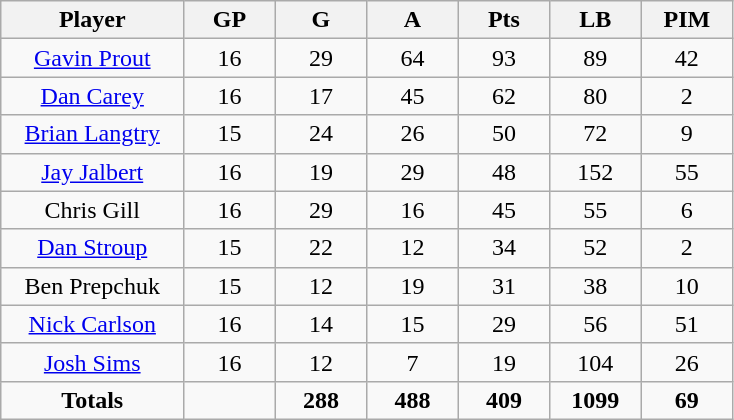<table class="wikitable sortable">
<tr align=center>
<th width="20%">Player</th>
<th width="10%">GP</th>
<th width="10%">G</th>
<th width="10%">A</th>
<th width="10%">Pts</th>
<th width="10%">LB</th>
<th width="10%">PIM</th>
</tr>
<tr align=center>
<td><a href='#'>Gavin Prout</a></td>
<td>16</td>
<td>29</td>
<td>64</td>
<td>93</td>
<td>89</td>
<td>42</td>
</tr>
<tr align=center>
<td><a href='#'>Dan Carey</a></td>
<td>16</td>
<td>17</td>
<td>45</td>
<td>62</td>
<td>80</td>
<td>2</td>
</tr>
<tr align=center>
<td><a href='#'>Brian Langtry</a></td>
<td>15</td>
<td>24</td>
<td>26</td>
<td>50</td>
<td>72</td>
<td>9</td>
</tr>
<tr align=center>
<td><a href='#'>Jay Jalbert</a></td>
<td>16</td>
<td>19</td>
<td>29</td>
<td>48</td>
<td>152</td>
<td>55</td>
</tr>
<tr align=center>
<td>Chris Gill</td>
<td>16</td>
<td>29</td>
<td>16</td>
<td>45</td>
<td>55</td>
<td>6</td>
</tr>
<tr align=center>
<td><a href='#'>Dan Stroup</a></td>
<td>15</td>
<td>22</td>
<td>12</td>
<td>34</td>
<td>52</td>
<td>2</td>
</tr>
<tr align=center>
<td>Ben Prepchuk</td>
<td>15</td>
<td>12</td>
<td>19</td>
<td>31</td>
<td>38</td>
<td>10</td>
</tr>
<tr align=center>
<td><a href='#'>Nick Carlson</a></td>
<td>16</td>
<td>14</td>
<td>15</td>
<td>29</td>
<td>56</td>
<td>51</td>
</tr>
<tr align=center>
<td><a href='#'>Josh Sims</a></td>
<td>16</td>
<td>12</td>
<td>7</td>
<td>19</td>
<td>104</td>
<td>26</td>
</tr>
<tr align=center>
<td><strong>Totals</strong></td>
<td></td>
<td><strong>288</strong></td>
<td><strong>488</strong></td>
<td><strong>409</strong></td>
<td><strong>1099</strong></td>
<td><strong>69</strong></td>
</tr>
</table>
